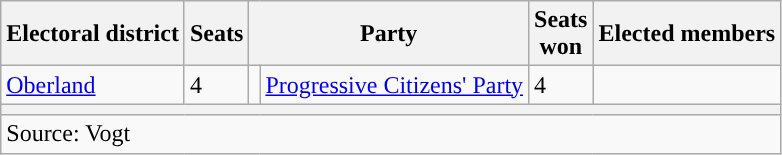<table class="wikitable">
<tr>
<th>Electoral district</th>
<th>Seats</th>
<th colspan="2">Party</th>
<th>Seats<br>won</th>
<th>Elected members</th>
</tr>
<tr>
<td><a href='#'>Oberland</a></td>
<td>4</td>
<td></td>
<td><a href='#'>Progressive Citizens' Party</a></td>
<td>4</td>
<td></td>
</tr>
<tr>
<th colspan="6"></th>
</tr>
<tr>
<td colspan="6">Source: Vogt</td>
</tr>
</table>
